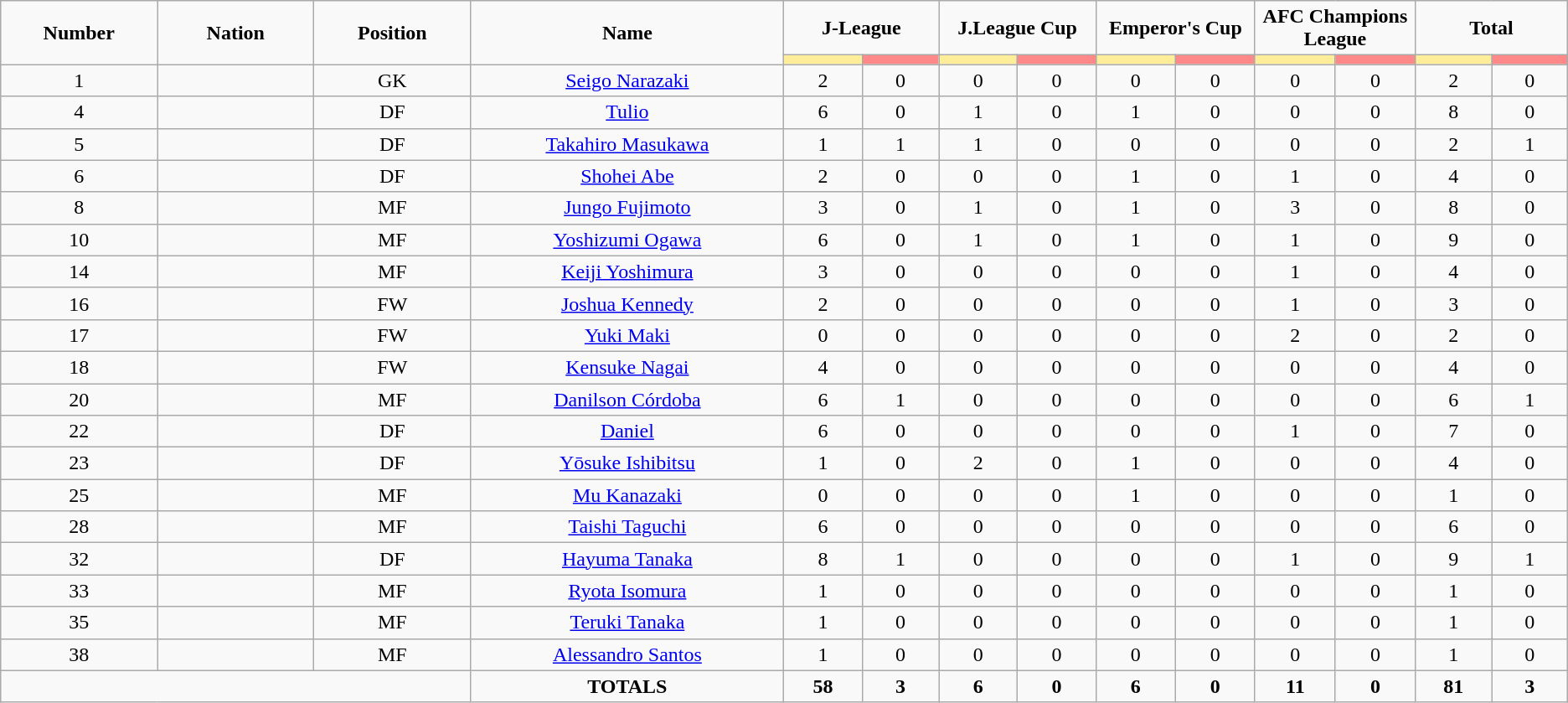<table class="wikitable" style="font-size: 100%; text-align: center;">
<tr>
<td rowspan="2" width="10%" align="center"><strong>Number</strong></td>
<td rowspan="2" width="10%" align="center"><strong>Nation</strong></td>
<td rowspan="2" width="10%" align="center"><strong>Position</strong></td>
<td rowspan="2" width="20%" align="center"><strong>Name</strong></td>
<td colspan="2" align="center"><strong>J-League</strong></td>
<td colspan="2" align="center"><strong>J.League Cup</strong></td>
<td colspan="2" align="center"><strong>Emperor's Cup</strong></td>
<td colspan="2" align="center"><strong>AFC Champions League</strong></td>
<td colspan="2" align="center"><strong>Total</strong></td>
</tr>
<tr>
<th width=60 style="background: #FFEE99"></th>
<th width=60 style="background: #FF8888"></th>
<th width=60 style="background: #FFEE99"></th>
<th width=60 style="background: #FF8888"></th>
<th width=60 style="background: #FFEE99"></th>
<th width=60 style="background: #FF8888"></th>
<th width=60 style="background: #FFEE99"></th>
<th width=60 style="background: #FF8888"></th>
<th width=60 style="background: #FFEE99"></th>
<th width=60 style="background: #FF8888"></th>
</tr>
<tr>
<td>1</td>
<td></td>
<td>GK</td>
<td><a href='#'>Seigo Narazaki</a></td>
<td>2</td>
<td>0</td>
<td>0</td>
<td>0</td>
<td>0</td>
<td>0</td>
<td>0</td>
<td>0</td>
<td>2</td>
<td>0</td>
</tr>
<tr>
<td>4</td>
<td></td>
<td>DF</td>
<td><a href='#'>Tulio</a></td>
<td>6</td>
<td>0</td>
<td>1</td>
<td>0</td>
<td>1</td>
<td>0</td>
<td>0</td>
<td>0</td>
<td>8</td>
<td>0</td>
</tr>
<tr>
<td>5</td>
<td></td>
<td>DF</td>
<td><a href='#'>Takahiro Masukawa</a></td>
<td>1</td>
<td>1</td>
<td>1</td>
<td>0</td>
<td>0</td>
<td>0</td>
<td>0</td>
<td>0</td>
<td>2</td>
<td>1</td>
</tr>
<tr>
<td>6</td>
<td></td>
<td>DF</td>
<td><a href='#'>Shohei Abe</a></td>
<td>2</td>
<td>0</td>
<td>0</td>
<td>0</td>
<td>1</td>
<td>0</td>
<td>1</td>
<td>0</td>
<td>4</td>
<td>0</td>
</tr>
<tr>
<td>8</td>
<td></td>
<td>MF</td>
<td><a href='#'>Jungo Fujimoto</a></td>
<td>3</td>
<td>0</td>
<td>1</td>
<td>0</td>
<td>1</td>
<td>0</td>
<td>3</td>
<td>0</td>
<td>8</td>
<td>0</td>
</tr>
<tr>
<td>10</td>
<td></td>
<td>MF</td>
<td><a href='#'>Yoshizumi Ogawa</a></td>
<td>6</td>
<td>0</td>
<td>1</td>
<td>0</td>
<td>1</td>
<td>0</td>
<td>1</td>
<td>0</td>
<td>9</td>
<td>0</td>
</tr>
<tr>
<td>14</td>
<td></td>
<td>MF</td>
<td><a href='#'>Keiji Yoshimura</a></td>
<td>3</td>
<td>0</td>
<td>0</td>
<td>0</td>
<td>0</td>
<td>0</td>
<td>1</td>
<td>0</td>
<td>4</td>
<td>0</td>
</tr>
<tr>
<td>16</td>
<td></td>
<td>FW</td>
<td><a href='#'>Joshua Kennedy</a></td>
<td>2</td>
<td>0</td>
<td>0</td>
<td>0</td>
<td>0</td>
<td>0</td>
<td>1</td>
<td>0</td>
<td>3</td>
<td>0</td>
</tr>
<tr>
<td>17</td>
<td></td>
<td>FW</td>
<td><a href='#'>Yuki Maki</a></td>
<td>0</td>
<td>0</td>
<td>0</td>
<td>0</td>
<td>0</td>
<td>0</td>
<td>2</td>
<td>0</td>
<td>2</td>
<td>0</td>
</tr>
<tr>
<td>18</td>
<td></td>
<td>FW</td>
<td><a href='#'>Kensuke Nagai</a></td>
<td>4</td>
<td>0</td>
<td>0</td>
<td>0</td>
<td>0</td>
<td>0</td>
<td>0</td>
<td>0</td>
<td>4</td>
<td>0</td>
</tr>
<tr>
<td>20</td>
<td></td>
<td>MF</td>
<td><a href='#'>Danilson Córdoba</a></td>
<td>6</td>
<td>1</td>
<td>0</td>
<td>0</td>
<td>0</td>
<td>0</td>
<td>0</td>
<td>0</td>
<td>6</td>
<td>1</td>
</tr>
<tr>
<td>22</td>
<td></td>
<td>DF</td>
<td><a href='#'>Daniel</a></td>
<td>6</td>
<td>0</td>
<td>0</td>
<td>0</td>
<td>0</td>
<td>0</td>
<td>1</td>
<td>0</td>
<td>7</td>
<td>0</td>
</tr>
<tr>
<td>23</td>
<td></td>
<td>DF</td>
<td><a href='#'>Yōsuke Ishibitsu</a></td>
<td>1</td>
<td>0</td>
<td>2</td>
<td>0</td>
<td>1</td>
<td>0</td>
<td>0</td>
<td>0</td>
<td>4</td>
<td>0</td>
</tr>
<tr>
<td>25</td>
<td></td>
<td>MF</td>
<td><a href='#'>Mu Kanazaki</a></td>
<td>0</td>
<td>0</td>
<td>0</td>
<td>0</td>
<td>1</td>
<td>0</td>
<td>0</td>
<td>0</td>
<td>1</td>
<td>0</td>
</tr>
<tr>
<td>28</td>
<td></td>
<td>MF</td>
<td><a href='#'>Taishi Taguchi</a></td>
<td>6</td>
<td>0</td>
<td>0</td>
<td>0</td>
<td>0</td>
<td>0</td>
<td>0</td>
<td>0</td>
<td>6</td>
<td>0</td>
</tr>
<tr>
<td>32</td>
<td></td>
<td>DF</td>
<td><a href='#'>Hayuma Tanaka</a></td>
<td>8</td>
<td>1</td>
<td>0</td>
<td>0</td>
<td>0</td>
<td>0</td>
<td>1</td>
<td>0</td>
<td>9</td>
<td>1</td>
</tr>
<tr>
<td>33</td>
<td></td>
<td>MF</td>
<td><a href='#'>Ryota Isomura</a></td>
<td>1</td>
<td>0</td>
<td>0</td>
<td>0</td>
<td>0</td>
<td>0</td>
<td>0</td>
<td>0</td>
<td>1</td>
<td>0</td>
</tr>
<tr>
<td>35</td>
<td></td>
<td>MF</td>
<td><a href='#'>Teruki Tanaka</a></td>
<td>1</td>
<td>0</td>
<td>0</td>
<td>0</td>
<td>0</td>
<td>0</td>
<td>0</td>
<td>0</td>
<td>1</td>
<td>0</td>
</tr>
<tr>
<td>38</td>
<td></td>
<td>MF</td>
<td><a href='#'>Alessandro Santos</a></td>
<td>1</td>
<td>0</td>
<td>0</td>
<td>0</td>
<td>0</td>
<td>0</td>
<td>0</td>
<td>0</td>
<td>1</td>
<td>0</td>
</tr>
<tr>
<td colspan="3"></td>
<td><strong>TOTALS</strong></td>
<td><strong>58</strong></td>
<td><strong>3</strong></td>
<td><strong>6</strong></td>
<td><strong>0</strong></td>
<td><strong>6</strong></td>
<td><strong>0</strong></td>
<td><strong>11</strong></td>
<td><strong>0</strong></td>
<td><strong>81</strong></td>
<td><strong>3</strong></td>
</tr>
</table>
